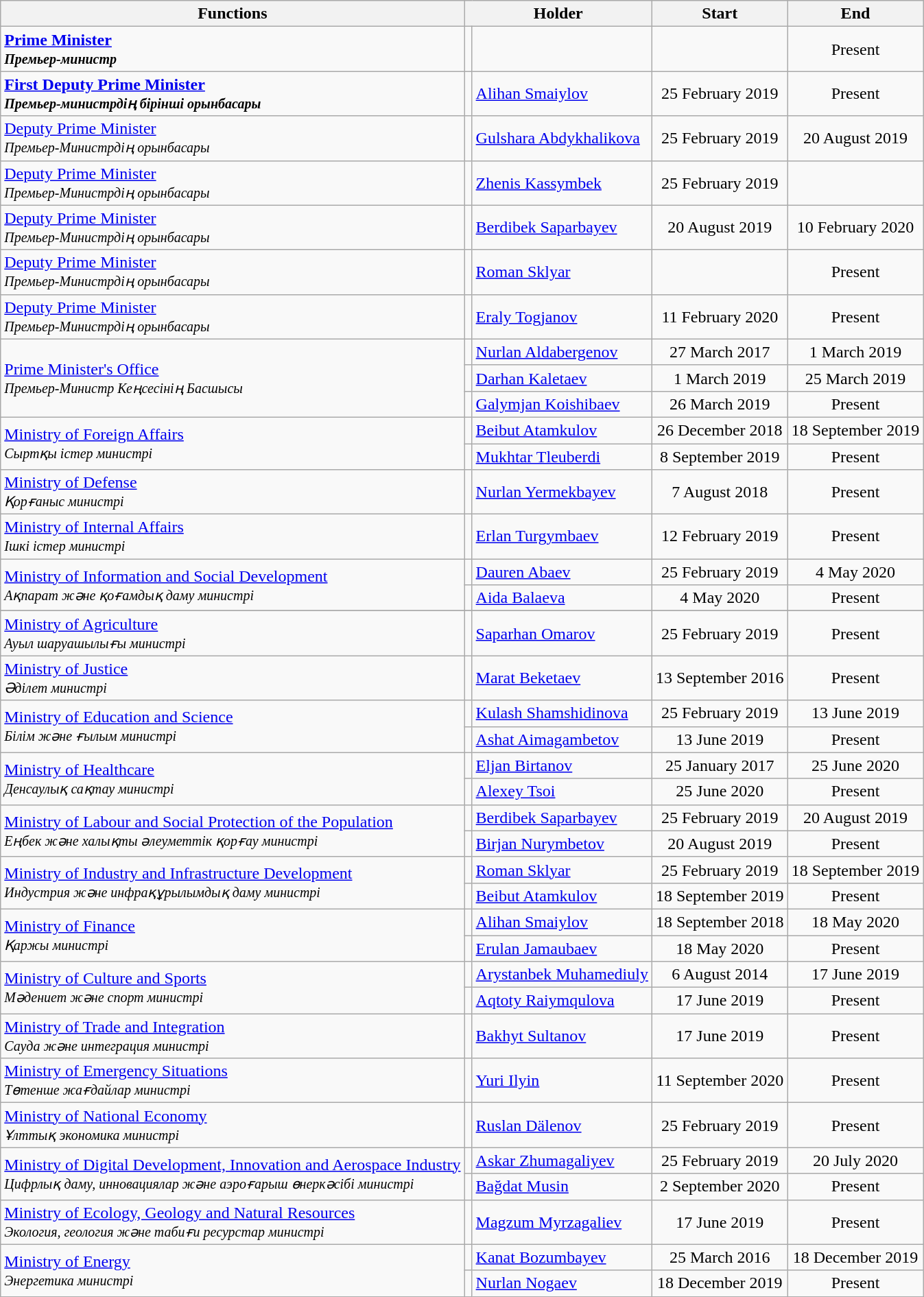<table class="wikitable">
<tr>
<th>Functions</th>
<th colspan="2">Holder</th>
<th>Start</th>
<th>End</th>
</tr>
<tr>
<td><a href='#'><strong>Prime Minister</strong></a><br><small><strong><em>Премьер-министр</em></strong></small></td>
<td></td>
<td></td>
<td style="text-align:center;"></td>
<td style="text-align:center;">Present</td>
</tr>
<tr>
<td><a href='#'><strong>First Deputy Prime Minister</strong></a><br><small><strong><em>Премьер-министрдің бірінші орынбасары</em></strong></small></td>
<td></td>
<td><a href='#'>Alihan Smaiylov</a></td>
<td style="text-align:center;">25 February 2019</td>
<td style="text-align:center;">Present</td>
</tr>
<tr>
<td><a href='#'>Deputy Prime Minister</a><br><em><small>Премьер-Министрдің орынбасары</small></em></td>
<td></td>
<td><a href='#'>Gulshara Abdykhalikova</a></td>
<td style="text-align:center;">25 February 2019</td>
<td style="text-align:center;">20 August 2019</td>
</tr>
<tr>
<td><a href='#'>Deputy Prime Minister</a><br><em><small>Премьер-Министрдің орынбасары</small></em></td>
<td></td>
<td><a href='#'>Zhenis Kassymbek</a></td>
<td style="text-align:center;">25 February 2019</td>
<td style="text-align:center;"></td>
</tr>
<tr>
<td><a href='#'>Deputy Prime Minister</a><br><em><small>Премьер-Министрдің орынбасары</small></em></td>
<td></td>
<td><a href='#'>Berdibek Saparbayev</a></td>
<td style="text-align:center;">20 August 2019</td>
<td style="text-align:center;">10 February 2020</td>
</tr>
<tr>
<td><a href='#'>Deputy Prime Minister</a><br><em><small>Премьер-Министрдің орынбасары</small></em></td>
<td></td>
<td><a href='#'>Roman Sklyar</a></td>
<td style="text-align:center;"></td>
<td style="text-align:center;">Present</td>
</tr>
<tr>
<td><a href='#'>Deputy Prime Minister</a><br><em><small>Премьер-Министрдің орынбасары</small></em></td>
<td></td>
<td><a href='#'>Eraly Togjanov</a></td>
<td style="text-align:center;">11 February 2020</td>
<td style="text-align:center;">Present</td>
</tr>
<tr>
<td rowspan="3"><a href='#'>Prime Minister's Office</a><br><em><small>Премьер-Министр Кеңсесінің Басшысы</small></em></td>
<td></td>
<td><a href='#'>Nurlan Aldabergenov</a></td>
<td style="text-align:center;">27 March 2017</td>
<td style="text-align:center;">1 March 2019</td>
</tr>
<tr>
<td></td>
<td><a href='#'>Darhan Kaletaev</a></td>
<td style="text-align:center;">1 March 2019</td>
<td style="text-align:center;">25 March 2019</td>
</tr>
<tr>
<td></td>
<td><a href='#'>Galymjan Koishibaev</a></td>
<td style="text-align:center;">26 March 2019</td>
<td style="text-align:center;">Present</td>
</tr>
<tr>
<td rowspan="2"><a href='#'>Ministry of Foreign Affairs</a><br><em><small>Сыртқы істер министрі</small></em></td>
<td></td>
<td><a href='#'>Beibut Atamkulov</a></td>
<td style="text-align:center;">26 December 2018</td>
<td style="text-align:center;">18 September 2019</td>
</tr>
<tr>
<td></td>
<td><a href='#'>Mukhtar Tleuberdi</a></td>
<td style="text-align:center;">8 September 2019</td>
<td style="text-align:center;">Present</td>
</tr>
<tr>
<td><a href='#'>Ministry of Defense</a><br><em><small>Қорғаныс министрі</small></em></td>
<td></td>
<td><a href='#'>Nurlan Yermekbayev</a></td>
<td style="text-align:center;">7 August 2018</td>
<td style="text-align:center;">Present</td>
</tr>
<tr>
<td><a href='#'>Ministry of Internal Affairs</a><br><em><small>Ішкі істер министрі</small></em></td>
<td></td>
<td><a href='#'>Erlan Turgymbaev</a></td>
<td style="text-align:center;">12 February 2019</td>
<td style="text-align:center;">Present</td>
</tr>
<tr>
<td rowspan="2"><a href='#'>Ministry of Information and Social Development</a><br><em><small>Ақпарат және қоғамдық даму министрі</small></em></td>
<td></td>
<td><a href='#'>Dauren Abaev</a></td>
<td style="text-align:center;">25 February 2019</td>
<td style="text-align:center;">4 May 2020</td>
</tr>
<tr>
<td></td>
<td><a href='#'>Aida Balaeva</a></td>
<td style="text-align:center;">4 May 2020</td>
<td style="text-align:center;">Present</td>
</tr>
<tr>
</tr>
<tr>
<td><a href='#'>Ministry of Agriculture</a><br><em><small>Ауыл шаруашылығы министрі</small></em></td>
<td></td>
<td><a href='#'>Saparhan Omarov</a></td>
<td style="text-align:center;">25 February 2019</td>
<td style="text-align:center;">Present</td>
</tr>
<tr>
<td><a href='#'>Ministry of Justice</a><br><em><small>Әділет министрі</small></em></td>
<td></td>
<td><a href='#'>Marat Beketaev</a></td>
<td style="text-align:center;">13 September 2016</td>
<td style="text-align:center;">Present</td>
</tr>
<tr>
<td rowspan="2"><a href='#'>Ministry of Education and Science</a><br><em><small>Білім және ғылым министрі</small></em></td>
<td></td>
<td><a href='#'>Kulash Shamshidinova</a></td>
<td style="text-align:center;">25 February 2019</td>
<td style="text-align:center;">13 June 2019</td>
</tr>
<tr>
<td></td>
<td><a href='#'>Ashat Aimagambetov</a></td>
<td style="text-align:center;">13 June 2019</td>
<td style="text-align:center;">Present</td>
</tr>
<tr>
<td rowspan="2"><a href='#'>Ministry of Healthcare</a><br><em><small>Денсаулық сақтау министрі</small></em></td>
<td></td>
<td><a href='#'>Eljan Birtanov</a></td>
<td style="text-align:center;">25 January 2017</td>
<td style="text-align:center;">25 June 2020</td>
</tr>
<tr>
<td></td>
<td><a href='#'>Alexey Tsoi</a></td>
<td style="text-align:center;">25 June 2020</td>
<td style="text-align:center;">Present</td>
</tr>
<tr>
<td rowspan="2"><a href='#'>Ministry of Labour and Social Protection of the Population</a><br><em><small>Еңбек және халықты әлеуметтік қорғау министрі</small></em></td>
<td></td>
<td><a href='#'>Berdibek Saparbayev</a></td>
<td style="text-align:center;">25 February 2019</td>
<td style="text-align:center;">20 August 2019</td>
</tr>
<tr>
<td></td>
<td><a href='#'>Birjan Nurymbetov</a></td>
<td style="text-align:center;">20 August 2019</td>
<td style="text-align:center;">Present</td>
</tr>
<tr>
<td rowspan="2"><a href='#'>Ministry of Industry and Infrastructure Development</a><br><em><small>Индустрия және инфрақұрылымдық даму министрі</small></em></td>
<td></td>
<td><a href='#'>Roman Sklyar</a></td>
<td style="text-align:center;">25 February 2019</td>
<td style="text-align:center;">18 September 2019</td>
</tr>
<tr>
<td></td>
<td><a href='#'>Beibut Atamkulov</a></td>
<td style="text-align:center;">18 September 2019</td>
<td style="text-align:center;">Present</td>
</tr>
<tr>
<td rowspan="2"><a href='#'>Ministry of Finance</a><br><em><small>Қаржы министрі</small></em></td>
<td></td>
<td><a href='#'>Alihan Smaiylov</a></td>
<td style="text-align:center;">18 September 2018</td>
<td style="text-align:center;">18 May 2020</td>
</tr>
<tr>
<td></td>
<td><a href='#'>Erulan Jamaubaev</a></td>
<td style="text-align:center;">18 May 2020</td>
<td style="text-align:center;">Present</td>
</tr>
<tr>
<td rowspan="2"><a href='#'>Ministry of Culture and Sports</a><br><em><small>Мәдениет және спорт министрі</small></em></td>
<td></td>
<td><a href='#'>Arystanbek Muhamediuly</a></td>
<td style="text-align:center;">6 August 2014</td>
<td style="text-align:center;">17 June 2019</td>
</tr>
<tr>
<td></td>
<td><a href='#'>Aqtoty Raiymqulova</a></td>
<td style="text-align:center;">17 June 2019</td>
<td style="text-align:center;">Present</td>
</tr>
<tr>
<td><a href='#'>Ministry of Trade and Integration</a><br><em><small>Сауда және интеграция министрі</small></em></td>
<td></td>
<td><a href='#'>Bakhyt Sultanov</a></td>
<td style="text-align:center;">17 June 2019</td>
<td style="text-align:center;">Present</td>
</tr>
<tr>
<td><a href='#'>Ministry of Emergency Situations</a><br><small><em>Төтенше жағдайлар министрі</em></small></td>
<td></td>
<td><a href='#'>Yuri Ilyin</a></td>
<td style="text-align:center;">11 September 2020</td>
<td style="text-align:center;">Present</td>
</tr>
<tr>
<td><a href='#'>Ministry of National Economy</a><br><em><small>Ұлттық экономика министрі</small></em></td>
<td></td>
<td><a href='#'>Ruslan Dälenov</a></td>
<td style="text-align:center;">25 February 2019</td>
<td style="text-align:center;">Present</td>
</tr>
<tr>
<td rowspan="2"><a href='#'>Ministry of Digital Development, Innovation and Aerospace Industry</a><br><em><small>Цифрлық даму, инновациялар және аэроғарыш өнеркәсібі министрі</small></em></td>
<td></td>
<td><a href='#'>Askar Zhumagaliyev</a></td>
<td style="text-align:center;">25 February 2019</td>
<td style="text-align:center;">20 July 2020</td>
</tr>
<tr>
<td></td>
<td><a href='#'>Bağdat Musin</a></td>
<td style="text-align:center;">2 September 2020</td>
<td style="text-align:center;">Present</td>
</tr>
<tr>
<td><a href='#'>Ministry of Ecology, Geology and Natural Resources</a><br><em><small>Экология, геология және табиғи ресурстар министрі</small></em></td>
<td></td>
<td><a href='#'>Magzum Myrzagaliev</a></td>
<td style="text-align:center;">17 June 2019</td>
<td style="text-align:center;">Present</td>
</tr>
<tr>
<td rowspan="2"><a href='#'>Ministry of Energy</a><br><em><small>Энергетика министрі</small></em></td>
<td></td>
<td><a href='#'>Kanat Bozumbayev</a></td>
<td style="text-align:center;">25 March 2016</td>
<td style="text-align:center;">18 December 2019</td>
</tr>
<tr>
<td></td>
<td><a href='#'>Nurlan Nogaev</a></td>
<td style="text-align:center;">18 December 2019</td>
<td style="text-align:center;">Present</td>
</tr>
</table>
